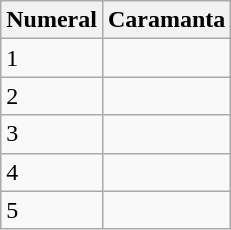<table class="wikitable">
<tr>
<th>Numeral</th>
<th>Caramanta</th>
</tr>
<tr>
<td>1</td>
<td></td>
</tr>
<tr>
<td>2</td>
<td></td>
</tr>
<tr>
<td>3</td>
<td></td>
</tr>
<tr>
<td>4</td>
<td></td>
</tr>
<tr>
<td>5</td>
<td></td>
</tr>
</table>
